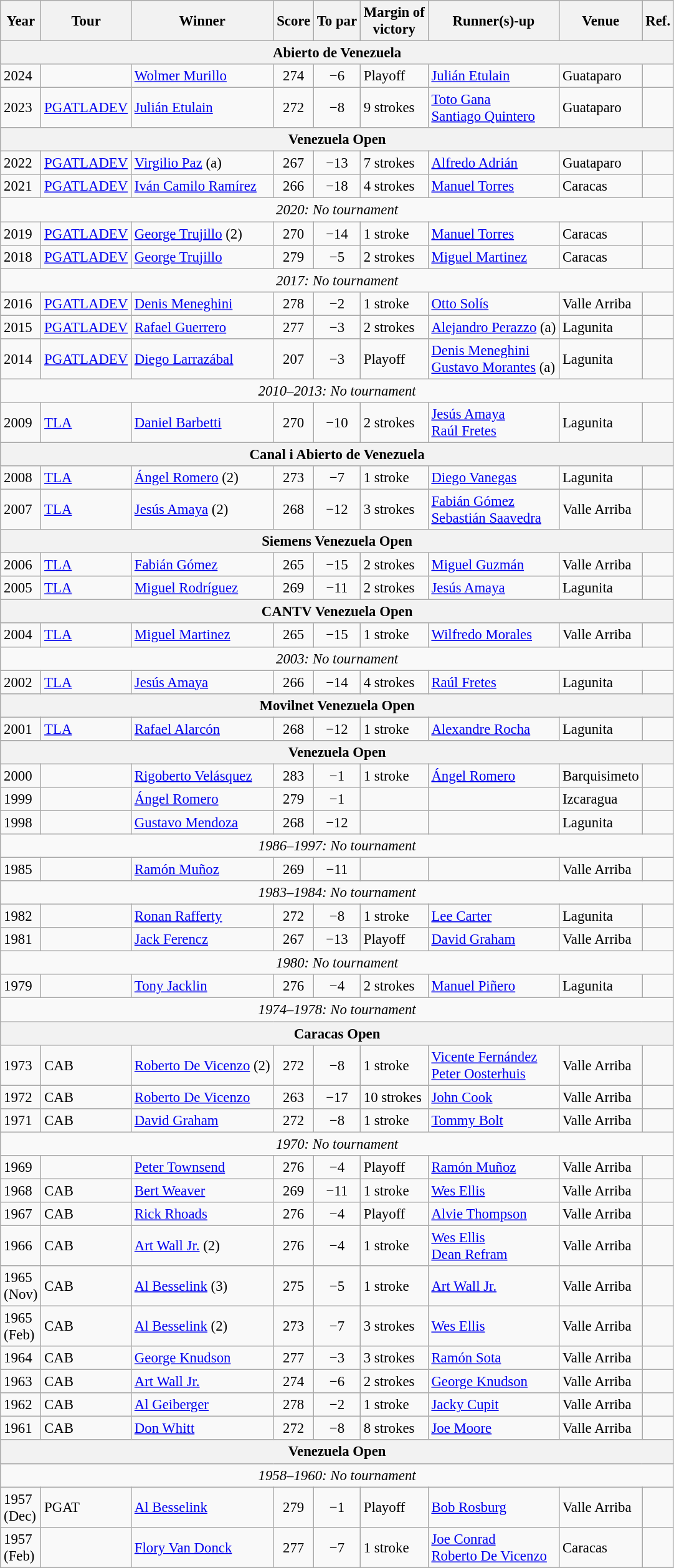<table class="wikitable" style="font-size:95%">
<tr>
<th>Year</th>
<th>Tour</th>
<th>Winner</th>
<th>Score</th>
<th>To par</th>
<th>Margin of<br>victory</th>
<th>Runner(s)-up</th>
<th>Venue</th>
<th>Ref.</th>
</tr>
<tr>
<th colspan=9>Abierto de Venezuela</th>
</tr>
<tr>
<td>2024</td>
<td></td>
<td> <a href='#'>Wolmer Murillo</a></td>
<td align=center>274</td>
<td align=center>−6</td>
<td>Playoff</td>
<td> <a href='#'>Julián Etulain</a></td>
<td>Guataparo</td>
<td></td>
</tr>
<tr>
<td>2023</td>
<td><a href='#'>PGATLADEV</a></td>
<td> <a href='#'>Julián Etulain</a></td>
<td align=center>272</td>
<td align=center>−8</td>
<td>9 strokes</td>
<td> <a href='#'>Toto Gana</a><br> <a href='#'>Santiago Quintero</a></td>
<td>Guataparo</td>
<td></td>
</tr>
<tr>
<th colspan=9>Venezuela Open</th>
</tr>
<tr>
<td>2022</td>
<td><a href='#'>PGATLADEV</a></td>
<td> <a href='#'>Virgilio Paz</a> (a)</td>
<td align=center>267</td>
<td align=center>−13</td>
<td>7 strokes</td>
<td> <a href='#'>Alfredo Adrián</a></td>
<td>Guataparo</td>
<td></td>
</tr>
<tr>
<td>2021</td>
<td><a href='#'>PGATLADEV</a></td>
<td> <a href='#'>Iván Camilo Ramírez</a></td>
<td align=center>266</td>
<td align=center>−18</td>
<td>4 strokes</td>
<td> <a href='#'>Manuel Torres</a></td>
<td>Caracas</td>
<td></td>
</tr>
<tr>
<td colspan=9 align=center><em>2020: No tournament</em></td>
</tr>
<tr>
<td>2019</td>
<td><a href='#'>PGATLADEV</a></td>
<td> <a href='#'>George Trujillo</a> (2)</td>
<td align="center">270</td>
<td align="center">−14</td>
<td>1 stroke</td>
<td> <a href='#'>Manuel Torres</a></td>
<td>Caracas</td>
<td></td>
</tr>
<tr>
<td>2018</td>
<td><a href='#'>PGATLADEV</a></td>
<td> <a href='#'>George Trujillo</a></td>
<td align="center">279</td>
<td align="center">−5</td>
<td>2 strokes</td>
<td> <a href='#'>Miguel Martinez</a></td>
<td>Caracas</td>
<td></td>
</tr>
<tr>
<td colspan=9 align=center><em>2017: No tournament</em></td>
</tr>
<tr>
<td>2016</td>
<td><a href='#'>PGATLADEV</a></td>
<td> <a href='#'>Denis Meneghini</a></td>
<td align="center">278</td>
<td align="center">−2</td>
<td>1 stroke</td>
<td> <a href='#'>Otto Solís</a></td>
<td>Valle Arriba</td>
<td></td>
</tr>
<tr>
<td>2015</td>
<td><a href='#'>PGATLADEV</a></td>
<td> <a href='#'>Rafael Guerrero</a></td>
<td align="center">277</td>
<td align="center">−3</td>
<td>2 strokes</td>
<td> <a href='#'>Alejandro Perazzo</a> (a)</td>
<td>Lagunita</td>
<td></td>
</tr>
<tr>
<td>2014</td>
<td><a href='#'>PGATLADEV</a></td>
<td> <a href='#'>Diego Larrazábal</a></td>
<td align="center">207</td>
<td align="center">−3</td>
<td>Playoff</td>
<td> <a href='#'>Denis Meneghini</a><br> <a href='#'>Gustavo Morantes</a> (a)</td>
<td>Lagunita</td>
<td></td>
</tr>
<tr>
<td colspan=9 align=center><em>2010–2013: No tournament</em></td>
</tr>
<tr>
<td>2009</td>
<td><a href='#'>TLA</a></td>
<td> <a href='#'>Daniel Barbetti</a></td>
<td align="center">270</td>
<td align="center">−10</td>
<td>2 strokes</td>
<td> <a href='#'>Jesús Amaya</a><br> <a href='#'>Raúl Fretes</a></td>
<td>Lagunita</td>
<td></td>
</tr>
<tr>
<th colspan=9>Canal i Abierto de Venezuela</th>
</tr>
<tr>
<td>2008</td>
<td><a href='#'>TLA</a></td>
<td> <a href='#'>Ángel Romero</a> (2)</td>
<td align="center">273</td>
<td align="center">−7</td>
<td>1 stroke</td>
<td> <a href='#'>Diego Vanegas</a></td>
<td>Lagunita</td>
<td></td>
</tr>
<tr>
<td>2007</td>
<td><a href='#'>TLA</a></td>
<td> <a href='#'>Jesús Amaya</a> (2)</td>
<td align="center">268</td>
<td align="center">−12</td>
<td>3 strokes</td>
<td> <a href='#'>Fabián Gómez</a><br> <a href='#'>Sebastián Saavedra</a></td>
<td>Valle Arriba</td>
<td></td>
</tr>
<tr>
<th colspan=9>Siemens Venezuela Open</th>
</tr>
<tr>
<td>2006</td>
<td><a href='#'>TLA</a></td>
<td> <a href='#'>Fabián Gómez</a></td>
<td align="center">265</td>
<td align="center">−15</td>
<td>2 strokes</td>
<td> <a href='#'>Miguel Guzmán</a></td>
<td>Valle Arriba</td>
<td></td>
</tr>
<tr>
<td>2005</td>
<td><a href='#'>TLA</a></td>
<td> <a href='#'>Miguel Rodríguez</a></td>
<td align="center">269</td>
<td align="center">−11</td>
<td>2 strokes</td>
<td> <a href='#'>Jesús Amaya</a></td>
<td>Lagunita</td>
<td></td>
</tr>
<tr>
<th colspan=9>CANTV Venezuela Open</th>
</tr>
<tr>
<td>2004</td>
<td><a href='#'>TLA</a></td>
<td> <a href='#'>Miguel Martinez</a></td>
<td align="center">265</td>
<td align="center">−15</td>
<td>1 stroke</td>
<td> <a href='#'>Wilfredo Morales</a></td>
<td>Valle Arriba</td>
<td></td>
</tr>
<tr>
<td colspan=9 align=center><em>2003: No tournament</em></td>
</tr>
<tr>
<td>2002</td>
<td><a href='#'>TLA</a></td>
<td> <a href='#'>Jesús Amaya</a></td>
<td align="center">266</td>
<td align="center">−14</td>
<td>4 strokes</td>
<td> <a href='#'>Raúl Fretes</a></td>
<td>Lagunita</td>
<td></td>
</tr>
<tr>
<th colspan=9>Movilnet Venezuela Open</th>
</tr>
<tr>
<td>2001</td>
<td><a href='#'>TLA</a></td>
<td> <a href='#'>Rafael Alarcón</a></td>
<td align="center">268</td>
<td align="center">−12</td>
<td>1 stroke</td>
<td> <a href='#'>Alexandre Rocha</a></td>
<td>Lagunita</td>
<td></td>
</tr>
<tr>
<th colspan=9>Venezuela Open</th>
</tr>
<tr>
<td>2000</td>
<td></td>
<td> <a href='#'>Rigoberto Velásquez</a></td>
<td align="center">283</td>
<td align="center">−1</td>
<td>1 stroke</td>
<td> <a href='#'>Ángel Romero</a></td>
<td>Barquisimeto</td>
<td></td>
</tr>
<tr>
<td>1999</td>
<td></td>
<td> <a href='#'>Ángel Romero</a></td>
<td align="center">279</td>
<td align="center">−1</td>
<td></td>
<td></td>
<td>Izcaragua</td>
<td></td>
</tr>
<tr>
<td>1998</td>
<td></td>
<td> <a href='#'>Gustavo Mendoza</a></td>
<td align="center">268</td>
<td align="center">−12</td>
<td></td>
<td></td>
<td>Lagunita</td>
<td></td>
</tr>
<tr>
<td colspan=9 align=center><em>1986–1997: No tournament</em></td>
</tr>
<tr>
<td>1985</td>
<td></td>
<td> <a href='#'>Ramón Muñoz</a></td>
<td align="center">269</td>
<td align="center">−11</td>
<td></td>
<td></td>
<td>Valle Arriba</td>
<td></td>
</tr>
<tr>
<td colspan=9 align=center><em>1983–1984: No tournament</em></td>
</tr>
<tr>
<td>1982</td>
<td></td>
<td> <a href='#'>Ronan Rafferty</a></td>
<td align="center">272</td>
<td align="center">−8</td>
<td>1 stroke</td>
<td> <a href='#'>Lee Carter</a></td>
<td>Lagunita</td>
<td></td>
</tr>
<tr>
<td>1981</td>
<td></td>
<td> <a href='#'>Jack Ferencz</a></td>
<td align="center">267</td>
<td align="center">−13</td>
<td>Playoff</td>
<td> <a href='#'>David Graham</a></td>
<td>Valle Arriba</td>
<td></td>
</tr>
<tr>
<td colspan=9 align=center><em>1980: No tournament</em></td>
</tr>
<tr>
<td>1979</td>
<td></td>
<td> <a href='#'>Tony Jacklin</a></td>
<td align="center">276</td>
<td align="center">−4</td>
<td>2 strokes</td>
<td> <a href='#'>Manuel Piñero</a></td>
<td>Lagunita</td>
<td></td>
</tr>
<tr>
<td colspan=9 align=center><em>1974–1978: No tournament</em></td>
</tr>
<tr>
<th colspan=9>Caracas Open</th>
</tr>
<tr>
<td>1973</td>
<td>CAB</td>
<td> <a href='#'>Roberto De Vicenzo</a> (2)</td>
<td align="center">272</td>
<td align="center">−8</td>
<td>1 stroke</td>
<td> <a href='#'>Vicente Fernández</a><br> <a href='#'>Peter Oosterhuis</a></td>
<td>Valle Arriba</td>
<td></td>
</tr>
<tr>
<td>1972</td>
<td>CAB</td>
<td> <a href='#'>Roberto De Vicenzo</a></td>
<td align="center">263</td>
<td align="center">−17</td>
<td>10 strokes</td>
<td> <a href='#'>John Cook</a></td>
<td>Valle Arriba</td>
<td></td>
</tr>
<tr>
<td>1971</td>
<td>CAB</td>
<td> <a href='#'>David Graham</a></td>
<td align="center">272</td>
<td align="center">−8</td>
<td>1 stroke</td>
<td> <a href='#'>Tommy Bolt</a></td>
<td>Valle Arriba</td>
<td></td>
</tr>
<tr>
<td colspan=9 align=center><em>1970: No tournament</em></td>
</tr>
<tr>
<td>1969</td>
<td></td>
<td> <a href='#'>Peter Townsend</a></td>
<td align="center">276</td>
<td align="center">−4</td>
<td>Playoff</td>
<td> <a href='#'>Ramón Muñoz</a></td>
<td>Valle Arriba</td>
<td></td>
</tr>
<tr>
<td>1968</td>
<td>CAB</td>
<td> <a href='#'>Bert Weaver</a></td>
<td align="center">269</td>
<td align="center">−11</td>
<td>1 stroke</td>
<td> <a href='#'>Wes Ellis</a></td>
<td>Valle Arriba</td>
<td></td>
</tr>
<tr>
<td>1967</td>
<td>CAB</td>
<td> <a href='#'>Rick Rhoads</a></td>
<td align="center">276</td>
<td align="center">−4</td>
<td>Playoff</td>
<td> <a href='#'>Alvie Thompson</a></td>
<td>Valle Arriba</td>
<td></td>
</tr>
<tr>
<td>1966</td>
<td>CAB</td>
<td> <a href='#'>Art Wall Jr.</a> (2)</td>
<td align="center">276</td>
<td align="center">−4</td>
<td>1 stroke</td>
<td> <a href='#'>Wes Ellis</a><br> <a href='#'>Dean Refram</a></td>
<td>Valle Arriba</td>
<td></td>
</tr>
<tr>
<td>1965<br>(Nov)</td>
<td>CAB</td>
<td> <a href='#'>Al Besselink</a> (3)</td>
<td align="center">275</td>
<td align="center">−5</td>
<td>1 stroke</td>
<td> <a href='#'>Art Wall Jr.</a></td>
<td>Valle Arriba</td>
<td></td>
</tr>
<tr>
<td>1965<br>(Feb)</td>
<td>CAB</td>
<td> <a href='#'>Al Besselink</a> (2)</td>
<td align="center">273</td>
<td align="center">−7</td>
<td>3 strokes</td>
<td> <a href='#'>Wes Ellis</a></td>
<td>Valle Arriba</td>
<td></td>
</tr>
<tr>
<td>1964</td>
<td>CAB</td>
<td> <a href='#'>George Knudson</a></td>
<td align="center">277</td>
<td align="center">−3</td>
<td>3 strokes</td>
<td> <a href='#'>Ramón Sota</a></td>
<td>Valle Arriba</td>
<td></td>
</tr>
<tr>
<td>1963</td>
<td>CAB</td>
<td> <a href='#'>Art Wall Jr.</a></td>
<td align="center">274</td>
<td align="center">−6</td>
<td>2 strokes</td>
<td> <a href='#'>George Knudson</a></td>
<td>Valle Arriba</td>
<td></td>
</tr>
<tr>
<td>1962</td>
<td>CAB</td>
<td> <a href='#'>Al Geiberger</a></td>
<td align="center">278</td>
<td align="center">−2</td>
<td>1 stroke</td>
<td> <a href='#'>Jacky Cupit</a></td>
<td>Valle Arriba</td>
<td></td>
</tr>
<tr>
<td>1961</td>
<td>CAB</td>
<td> <a href='#'>Don Whitt</a></td>
<td align="center">272</td>
<td align="center">−8</td>
<td>8 strokes</td>
<td> <a href='#'>Joe Moore</a></td>
<td>Valle Arriba</td>
<td></td>
</tr>
<tr>
<th colspan=9>Venezuela Open</th>
</tr>
<tr>
<td colspan=9 align=center><em>1958–1960: No tournament</em></td>
</tr>
<tr>
<td>1957<br>(Dec)</td>
<td>PGAT</td>
<td> <a href='#'>Al Besselink</a></td>
<td align="center">279</td>
<td align="center">−1</td>
<td>Playoff</td>
<td> <a href='#'>Bob Rosburg</a></td>
<td>Valle Arriba</td>
<td></td>
</tr>
<tr>
<td>1957<br>(Feb)</td>
<td></td>
<td> <a href='#'>Flory Van Donck</a></td>
<td align="center">277</td>
<td align="center">−7</td>
<td>1 stroke</td>
<td> <a href='#'>Joe Conrad</a><br> <a href='#'>Roberto De Vicenzo</a></td>
<td>Caracas</td>
<td></td>
</tr>
</table>
